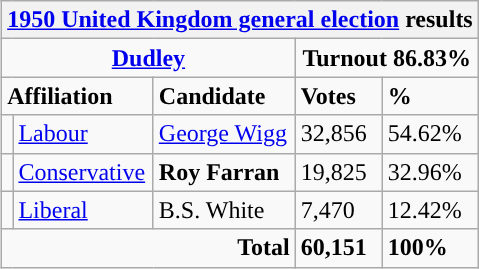<table class="wikitable collapsible collapsed" style="float:right;">
<tr>
<th colspan=5><a href='#'>1950 United Kingdom general election</a> results</th>
</tr>
<tr>
<td colspan="3" style="text-align:center;"><strong><a href='#'>Dudley</a></strong></td>
<td colspan="2" style="text-align:center;"><span><strong>Turnout 86.83%</strong></span></td>
</tr>
<tr>
<td colspan="2" style="text-align:left; vertical-align:top;"><strong>Affiliation</strong></td>
<td valign="top"><strong>Candidate</strong></td>
<td valign="top"><strong>Votes</strong></td>
<td valign="top"><strong>%</strong></td>
</tr>
<tr>
<td style="background-color: "></td>
<td><a href='#'>Labour</a></td>
<td><a href='#'>George Wigg</a></td>
<td>32,856</td>
<td>54.62%</td>
</tr>
<tr>
<td style="background-color: "></td>
<td><a href='#'>Conservative</a></td>
<td><strong>Roy Farran</strong></td>
<td>19,825</td>
<td>32.96%</td>
</tr>
<tr>
<td style="background-color: "></td>
<td><a href='#'>Liberal</a></td>
<td>B.S. White</td>
<td>7,470</td>
<td>12.42%</td>
</tr>
<tr>
<td colspan="3" style="text-align:right;"><strong>Total</strong></td>
<td><strong>60,151</strong></td>
<td><strong>100%</strong></td>
</tr>
</table>
